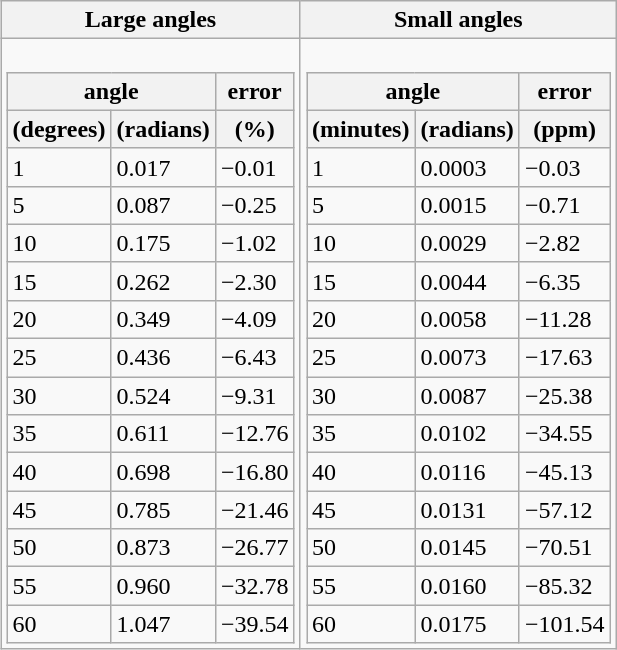<table class="wikitable" style="float:right; margin-left:10px; clear:right;">
<tr>
<th>Large angles</th>
<th>Small angles</th>
</tr>
<tr>
<td><br><table class="wikitable" style="margin-left:auto; margin-right:auto; margin-top:0px; margin-bottom:0px;">
<tr>
<th colspan=2>angle</th>
<th>error</th>
</tr>
<tr>
<th>(degrees)</th>
<th>(radians)</th>
<th>(%)</th>
</tr>
<tr>
<td>1</td>
<td>0.017</td>
<td>−0.01</td>
</tr>
<tr>
<td>5</td>
<td>0.087</td>
<td>−0.25</td>
</tr>
<tr>
<td>10</td>
<td>0.175</td>
<td>−1.02</td>
</tr>
<tr>
<td>15</td>
<td>0.262</td>
<td>−2.30</td>
</tr>
<tr>
<td>20</td>
<td>0.349</td>
<td>−4.09</td>
</tr>
<tr>
<td>25</td>
<td>0.436</td>
<td>−6.43</td>
</tr>
<tr>
<td>30</td>
<td>0.524</td>
<td>−9.31</td>
</tr>
<tr>
<td>35</td>
<td>0.611</td>
<td>−12.76</td>
</tr>
<tr>
<td>40</td>
<td>0.698</td>
<td>−16.80</td>
</tr>
<tr>
<td>45</td>
<td>0.785</td>
<td>−21.46</td>
</tr>
<tr>
<td>50</td>
<td>0.873</td>
<td>−26.77</td>
</tr>
<tr>
<td>55</td>
<td>0.960</td>
<td>−32.78</td>
</tr>
<tr>
<td>60</td>
<td>1.047</td>
<td>−39.54</td>
</tr>
</table>
</td>
<td><br><table class="wikitable" style="margin-left:auto; margin-right:auto; margin-top:0px; margin-bottom:0px;">
<tr>
<th colspan=2>angle</th>
<th>error</th>
</tr>
<tr>
<th>(minutes)</th>
<th>(radians)</th>
<th>(ppm)</th>
</tr>
<tr>
<td>1</td>
<td>0.0003</td>
<td>−0.03</td>
</tr>
<tr>
<td>5</td>
<td>0.0015</td>
<td>−0.71</td>
</tr>
<tr>
<td>10</td>
<td>0.0029</td>
<td>−2.82</td>
</tr>
<tr>
<td>15</td>
<td>0.0044</td>
<td>−6.35</td>
</tr>
<tr>
<td>20</td>
<td>0.0058</td>
<td>−11.28</td>
</tr>
<tr>
<td>25</td>
<td>0.0073</td>
<td>−17.63</td>
</tr>
<tr>
<td>30</td>
<td>0.0087</td>
<td>−25.38</td>
</tr>
<tr>
<td>35</td>
<td>0.0102</td>
<td>−34.55</td>
</tr>
<tr>
<td>40</td>
<td>0.0116</td>
<td>−45.13</td>
</tr>
<tr>
<td>45</td>
<td>0.0131</td>
<td>−57.12</td>
</tr>
<tr>
<td>50</td>
<td>0.0145</td>
<td>−70.51</td>
</tr>
<tr>
<td>55</td>
<td>0.0160</td>
<td>−85.32</td>
</tr>
<tr>
<td>60</td>
<td>0.0175</td>
<td>−101.54</td>
</tr>
</table>
</td>
</tr>
</table>
